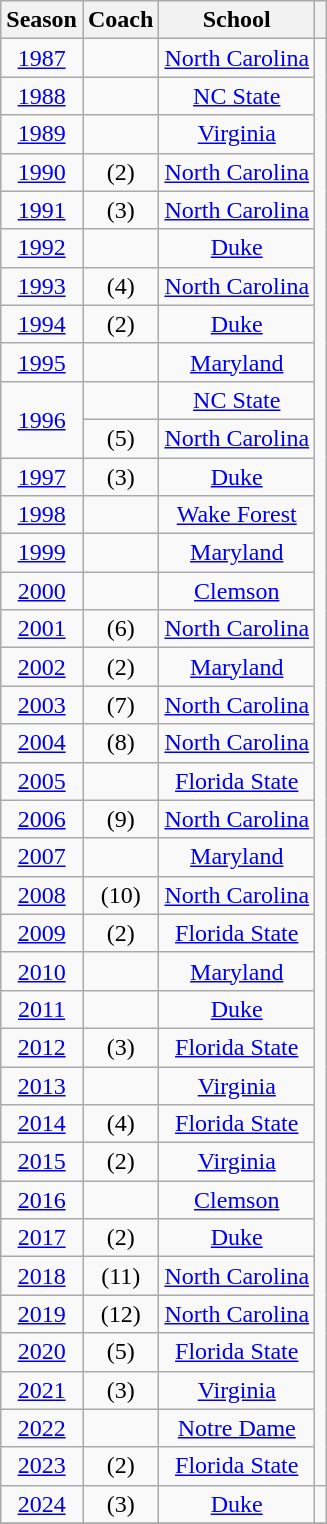<table class="wikitable sortable" style="text-align: center;">
<tr>
<th>Season</th>
<th>Coach</th>
<th>School</th>
<th class="unsortable"></th>
</tr>
<tr>
<td><a href='#'>1987</a></td>
<td></td>
<td><a href='#'>North Carolina</a></td>
<td rowspan=38></td>
</tr>
<tr>
<td><a href='#'>1988</a></td>
<td></td>
<td><a href='#'>NC State</a></td>
</tr>
<tr>
<td><a href='#'>1989</a></td>
<td></td>
<td><a href='#'>Virginia</a></td>
</tr>
<tr>
<td><a href='#'>1990</a></td>
<td> (2)</td>
<td><a href='#'>North Carolina</a></td>
</tr>
<tr>
<td><a href='#'>1991</a></td>
<td> (3)</td>
<td><a href='#'>North Carolina</a></td>
</tr>
<tr>
<td><a href='#'>1992</a></td>
<td></td>
<td><a href='#'>Duke</a></td>
</tr>
<tr>
<td><a href='#'>1993</a></td>
<td> (4)</td>
<td><a href='#'>North Carolina</a></td>
</tr>
<tr>
<td><a href='#'>1994</a></td>
<td> (2)</td>
<td><a href='#'>Duke</a></td>
</tr>
<tr>
<td><a href='#'>1995</a></td>
<td></td>
<td><a href='#'>Maryland</a></td>
</tr>
<tr>
<td rowspan=2><a href='#'>1996</a></td>
<td></td>
<td><a href='#'>NC State</a></td>
</tr>
<tr>
<td> (5)</td>
<td><a href='#'>North Carolina</a></td>
</tr>
<tr>
<td><a href='#'>1997</a></td>
<td> (3)</td>
<td><a href='#'>Duke</a></td>
</tr>
<tr>
<td><a href='#'>1998</a></td>
<td></td>
<td><a href='#'>Wake Forest</a></td>
</tr>
<tr>
<td><a href='#'>1999</a></td>
<td></td>
<td><a href='#'>Maryland</a></td>
</tr>
<tr>
<td><a href='#'>2000</a></td>
<td></td>
<td><a href='#'>Clemson</a></td>
</tr>
<tr>
<td><a href='#'>2001</a></td>
<td> (6)</td>
<td><a href='#'>North Carolina</a></td>
</tr>
<tr>
<td><a href='#'>2002</a></td>
<td> (2)</td>
<td><a href='#'>Maryland</a></td>
</tr>
<tr>
<td><a href='#'>2003</a></td>
<td> (7)</td>
<td><a href='#'>North Carolina</a></td>
</tr>
<tr>
<td><a href='#'>2004</a></td>
<td> (8)</td>
<td><a href='#'>North Carolina</a></td>
</tr>
<tr>
<td><a href='#'>2005</a></td>
<td></td>
<td><a href='#'>Florida State</a></td>
</tr>
<tr>
<td><a href='#'>2006</a></td>
<td> (9)</td>
<td><a href='#'>North Carolina</a></td>
</tr>
<tr>
<td><a href='#'>2007</a></td>
<td></td>
<td><a href='#'>Maryland</a></td>
</tr>
<tr>
<td><a href='#'>2008</a></td>
<td> (10)</td>
<td><a href='#'>North Carolina</a></td>
</tr>
<tr>
<td><a href='#'>2009</a></td>
<td> (2)</td>
<td><a href='#'>Florida State</a></td>
</tr>
<tr>
<td><a href='#'>2010</a></td>
<td></td>
<td><a href='#'>Maryland</a></td>
</tr>
<tr>
<td><a href='#'>2011</a></td>
<td></td>
<td><a href='#'>Duke</a></td>
</tr>
<tr>
<td><a href='#'>2012</a></td>
<td> (3)</td>
<td><a href='#'>Florida State</a></td>
</tr>
<tr>
<td><a href='#'>2013</a></td>
<td></td>
<td><a href='#'>Virginia</a></td>
</tr>
<tr>
<td><a href='#'>2014</a></td>
<td> (4)</td>
<td><a href='#'>Florida State</a></td>
</tr>
<tr>
<td><a href='#'>2015</a></td>
<td> (2)</td>
<td><a href='#'>Virginia</a></td>
</tr>
<tr>
<td><a href='#'>2016</a></td>
<td></td>
<td><a href='#'>Clemson</a></td>
</tr>
<tr>
<td><a href='#'>2017</a></td>
<td> (2)</td>
<td><a href='#'>Duke</a></td>
</tr>
<tr>
<td><a href='#'>2018</a></td>
<td> (11)</td>
<td><a href='#'>North Carolina</a></td>
</tr>
<tr>
<td><a href='#'>2019</a></td>
<td> (12)</td>
<td><a href='#'>North Carolina</a></td>
</tr>
<tr>
<td><a href='#'>2020</a></td>
<td> (5)</td>
<td><a href='#'>Florida State</a></td>
</tr>
<tr>
<td><a href='#'>2021</a></td>
<td> (3)</td>
<td><a href='#'>Virginia</a></td>
</tr>
<tr>
<td><a href='#'>2022</a></td>
<td></td>
<td><a href='#'>Notre Dame</a></td>
</tr>
<tr>
<td><a href='#'>2023</a></td>
<td> (2)</td>
<td><a href='#'>Florida State</a></td>
</tr>
<tr>
<td><a href='#'>2024</a></td>
<td> (3)</td>
<td><a href='#'>Duke</a></td>
<td></td>
</tr>
<tr>
</tr>
</table>
